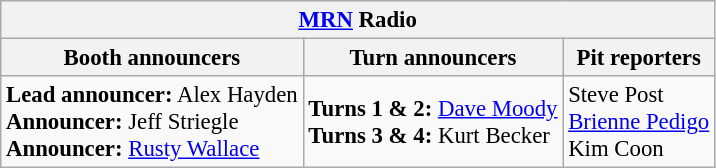<table class="wikitable" style="font-size: 95%">
<tr>
<th colspan="3"><a href='#'>MRN</a> Radio</th>
</tr>
<tr>
<th>Booth announcers</th>
<th>Turn announcers</th>
<th>Pit reporters</th>
</tr>
<tr>
<td><strong>Lead announcer:</strong> Alex Hayden<br><strong>Announcer:</strong> Jeff Striegle<br><strong>Announcer:</strong> <a href='#'>Rusty Wallace</a></td>
<td><strong>Turns 1 & 2:</strong> <a href='#'>Dave Moody</a><br><strong>Turns 3 & 4:</strong> Kurt Becker</td>
<td>Steve Post<br><a href='#'>Brienne Pedigo</a><br>Kim Coon</td>
</tr>
</table>
